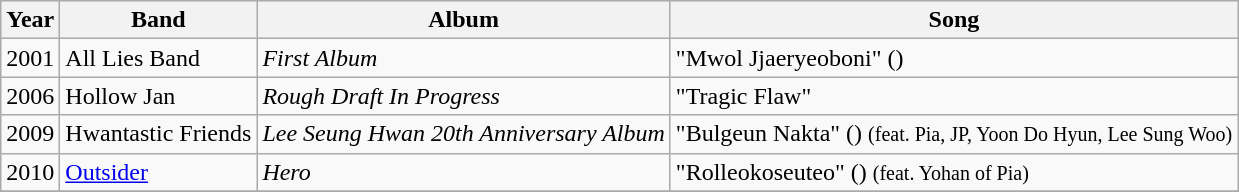<table class="wikitable">
<tr>
<th>Year</th>
<th>Band</th>
<th>Album</th>
<th>Song</th>
</tr>
<tr>
<td>2001</td>
<td>All Lies Band</td>
<td><em>First Album</em></td>
<td>"Mwol Jjaeryeoboni" ()</td>
</tr>
<tr>
<td>2006</td>
<td>Hollow Jan</td>
<td><em>Rough Draft In Progress</em></td>
<td>"Tragic Flaw"</td>
</tr>
<tr>
<td>2009</td>
<td>Hwantastic Friends</td>
<td><em>Lee Seung Hwan 20th Anniversary Album</em></td>
<td>"Bulgeun Nakta" () <small>(feat. Pia, JP, Yoon Do Hyun, Lee Sung Woo)</small></td>
</tr>
<tr>
<td>2010</td>
<td><a href='#'>Outsider</a></td>
<td><em>Hero</em></td>
<td>"Rolleokoseuteo" () <small>(feat. Yohan of Pia)</small></td>
</tr>
<tr>
</tr>
</table>
